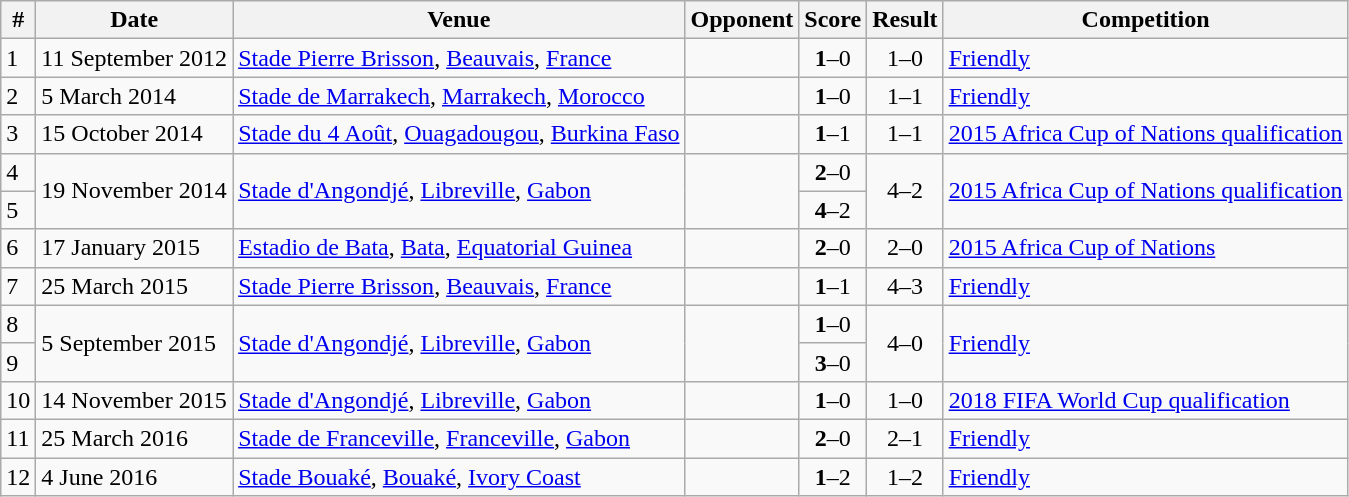<table class="wikitable">
<tr>
<th>#</th>
<th>Date</th>
<th>Venue</th>
<th>Opponent</th>
<th>Score</th>
<th>Result</th>
<th>Competition</th>
</tr>
<tr>
<td>1</td>
<td>11 September 2012</td>
<td><a href='#'>Stade Pierre Brisson</a>, <a href='#'>Beauvais</a>, <a href='#'>France</a></td>
<td></td>
<td align=center><strong>1</strong>–0</td>
<td align=center>1–0</td>
<td><a href='#'>Friendly</a></td>
</tr>
<tr>
<td>2</td>
<td>5 March 2014</td>
<td><a href='#'>Stade de Marrakech</a>, <a href='#'>Marrakech</a>, <a href='#'>Morocco</a></td>
<td></td>
<td align=center><strong>1</strong>–0</td>
<td align=center>1–1</td>
<td><a href='#'>Friendly</a></td>
</tr>
<tr>
<td>3</td>
<td>15 October 2014</td>
<td><a href='#'>Stade du 4 Août</a>, <a href='#'>Ouagadougou</a>, <a href='#'>Burkina Faso</a></td>
<td></td>
<td align=center><strong>1</strong>–1</td>
<td align=center>1–1</td>
<td><a href='#'>2015 Africa Cup of Nations qualification</a></td>
</tr>
<tr>
<td>4</td>
<td rowspan=2>19 November 2014</td>
<td rowspan=2><a href='#'>Stade d'Angondjé</a>, <a href='#'>Libreville</a>, <a href='#'>Gabon</a></td>
<td rowspan=2></td>
<td align=center><strong>2</strong>–0</td>
<td rowspan="2" style="text-align:center;">4–2</td>
<td rowspan=2><a href='#'>2015 Africa Cup of Nations qualification</a></td>
</tr>
<tr>
<td>5</td>
<td align=center><strong>4</strong>–2</td>
</tr>
<tr>
<td>6</td>
<td>17 January 2015</td>
<td><a href='#'>Estadio de Bata</a>, <a href='#'>Bata</a>, <a href='#'>Equatorial Guinea</a></td>
<td></td>
<td align=center><strong>2</strong>–0</td>
<td align=center>2–0</td>
<td><a href='#'>2015 Africa Cup of Nations</a></td>
</tr>
<tr>
<td>7</td>
<td>25 March 2015</td>
<td><a href='#'>Stade Pierre Brisson</a>, <a href='#'>Beauvais</a>, <a href='#'>France</a></td>
<td></td>
<td align=center><strong>1</strong>–1</td>
<td align=center>4–3</td>
<td><a href='#'>Friendly</a></td>
</tr>
<tr>
<td>8</td>
<td rowspan=2>5 September 2015</td>
<td rowspan=2><a href='#'>Stade d'Angondjé</a>, <a href='#'>Libreville</a>, <a href='#'>Gabon</a></td>
<td rowspan=2></td>
<td align=center><strong>1</strong>–0</td>
<td rowspan="2" style="text-align:center;">4–0</td>
<td rowspan=2><a href='#'>Friendly</a></td>
</tr>
<tr>
<td>9</td>
<td align=center><strong>3</strong>–0</td>
</tr>
<tr>
<td>10</td>
<td>14 November 2015</td>
<td><a href='#'>Stade d'Angondjé</a>, <a href='#'>Libreville</a>, <a href='#'>Gabon</a></td>
<td></td>
<td align=center><strong>1</strong>–0</td>
<td align=center>1–0</td>
<td><a href='#'>2018 FIFA World Cup qualification</a></td>
</tr>
<tr>
<td>11</td>
<td>25 March 2016</td>
<td><a href='#'>Stade de Franceville</a>, <a href='#'>Franceville</a>, <a href='#'>Gabon</a></td>
<td></td>
<td align=center><strong>2</strong>–0</td>
<td align=center>2–1</td>
<td><a href='#'>Friendly</a></td>
</tr>
<tr>
<td>12</td>
<td>4 June 2016</td>
<td><a href='#'>Stade Bouaké</a>, <a href='#'>Bouaké</a>, <a href='#'>Ivory Coast</a></td>
<td></td>
<td align=center><strong>1</strong>–2</td>
<td align=center>1–2</td>
<td><a href='#'>Friendly</a></td>
</tr>
</table>
